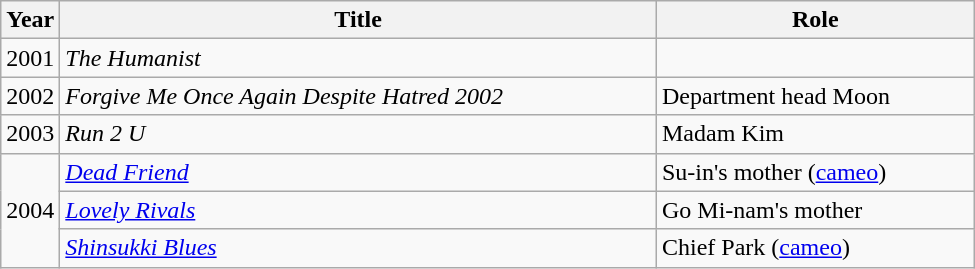<table class="wikitable" style="width:650px">
<tr>
<th width=10>Year</th>
<th>Title</th>
<th>Role</th>
</tr>
<tr>
<td>2001</td>
<td><em>The Humanist</em></td>
<td></td>
</tr>
<tr>
<td>2002</td>
<td><em>Forgive Me Once Again Despite Hatred 2002</em></td>
<td>Department head Moon</td>
</tr>
<tr>
<td>2003</td>
<td><em>Run 2 U</em></td>
<td>Madam Kim</td>
</tr>
<tr>
<td rowspan=3>2004</td>
<td><em><a href='#'>Dead Friend</a></em></td>
<td>Su-in's mother (<a href='#'>cameo</a>)</td>
</tr>
<tr>
<td><em><a href='#'>Lovely Rivals</a></em></td>
<td>Go Mi-nam's mother</td>
</tr>
<tr>
<td><em><a href='#'>Shinsukki Blues</a></em></td>
<td>Chief Park (<a href='#'>cameo</a>)</td>
</tr>
</table>
